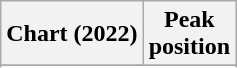<table class="wikitable sortable plainrowheaders" style="text-align:center">
<tr>
<th scope="col">Chart (2022)</th>
<th scope="col">Peak<br>position</th>
</tr>
<tr>
</tr>
<tr>
</tr>
</table>
